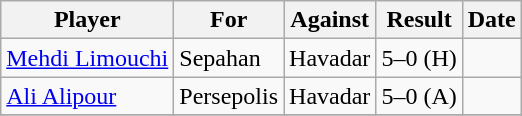<table class="wikitable sortable">
<tr>
<th>Player</th>
<th>For</th>
<th>Against</th>
<th align=center>Result</th>
<th>Date</th>
</tr>
<tr>
<td> <a href='#'>Mehdi Limouchi</a></td>
<td>Sepahan</td>
<td>Havadar</td>
<td align=center>5–0 (H)</td>
<td></td>
</tr>
<tr>
<td> <a href='#'>Ali Alipour</a></td>
<td>Persepolis</td>
<td>Havadar</td>
<td align=center>5–0 (A)</td>
<td></td>
</tr>
<tr>
</tr>
</table>
